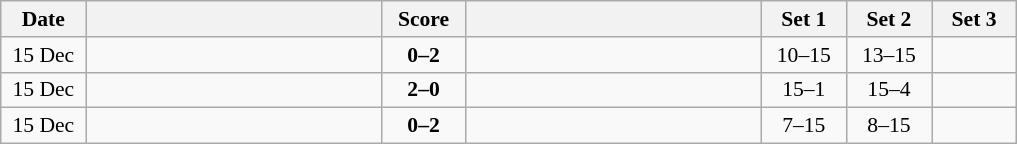<table class="wikitable" style="text-align: center; font-size:90% ">
<tr>
<th width="50">Date</th>
<th align="right" width="190"></th>
<th width="50">Score</th>
<th align="left" width="190"></th>
<th width="50">Set 1</th>
<th width="50">Set 2</th>
<th width="50">Set 3</th>
</tr>
<tr>
<td>15 Dec</td>
<td align=right></td>
<td align=center><strong>0–2</strong></td>
<td align=left><strong></strong></td>
<td>10–15</td>
<td>13–15</td>
<td></td>
</tr>
<tr>
<td>15 Dec</td>
<td align=right><strong></strong></td>
<td align=center><strong>2–0</strong></td>
<td align=left></td>
<td>15–1</td>
<td>15–4</td>
<td></td>
</tr>
<tr>
<td>15 Dec</td>
<td align=right></td>
<td align=center><strong>0–2</strong></td>
<td align=left><strong></strong></td>
<td>7–15</td>
<td>8–15</td>
<td></td>
</tr>
</table>
